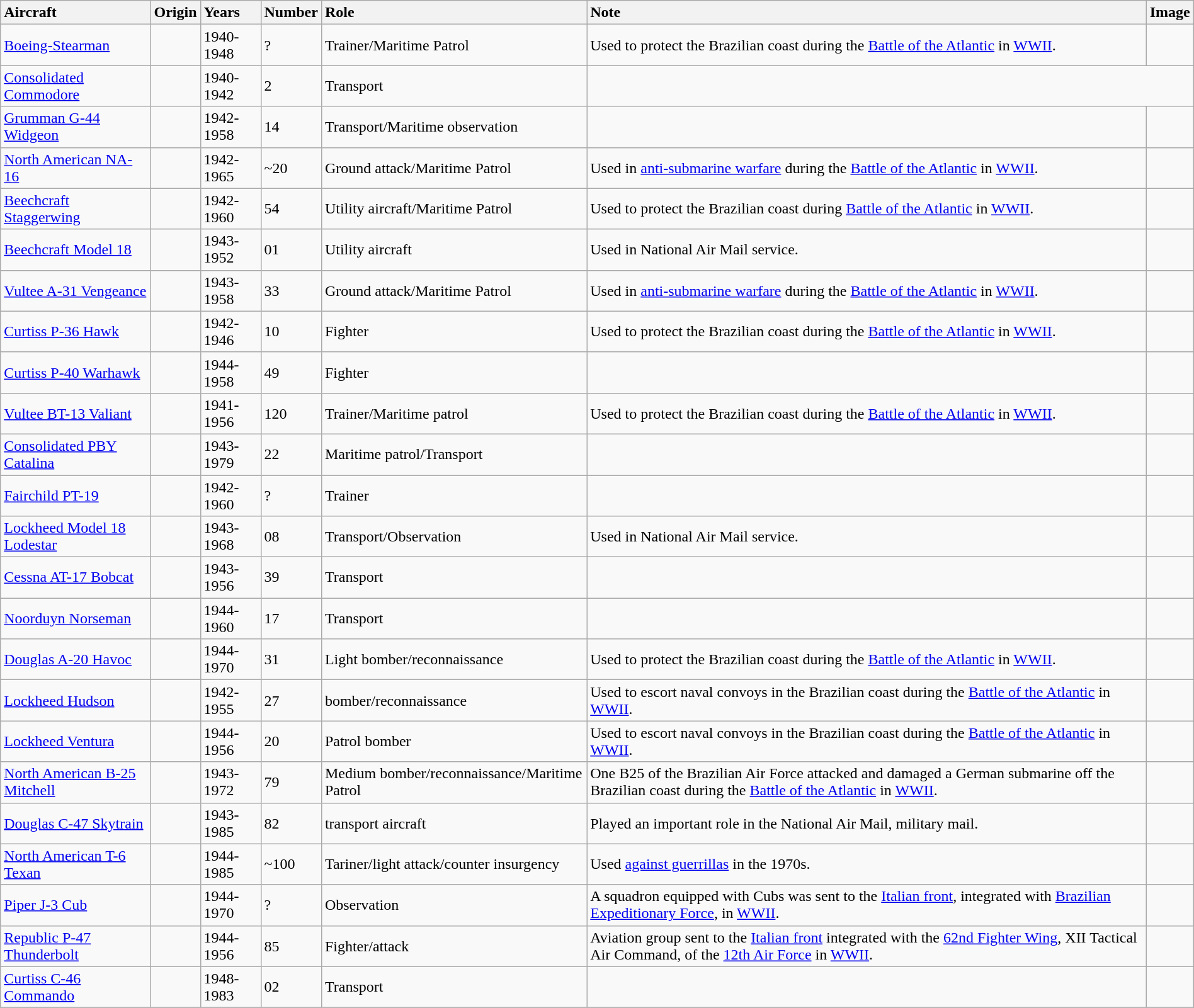<table class="wikitable" style="margin:auto; width:100%;">
<tr>
<th style="text-align: left;">Aircraft</th>
<th style="text-align: left;">Origin</th>
<th style="text-align: left;">Years</th>
<th style="text-align: left;">Number</th>
<th style="text-align: left;">Role</th>
<th style="text-align: left;">Note</th>
<th style="text-align: left;">Image</th>
</tr>
<tr>
<td><a href='#'>Boeing-Stearman</a></td>
<td></td>
<td>1940-1948</td>
<td>?</td>
<td>Trainer/Maritime Patrol</td>
<td>Used to protect the Brazilian coast during the <a href='#'>Battle of the Atlantic</a> in <a href='#'>WWII</a>.</td>
<td></td>
</tr>
<tr>
<td><a href='#'>Consolidated Commodore</a></td>
<td></td>
<td>1940-1942</td>
<td>2</td>
<td>Transport</td>
</tr>
<tr>
<td><a href='#'>Grumman G-44 Widgeon</a></td>
<td></td>
<td>1942-1958</td>
<td>14</td>
<td>Transport/Maritime observation</td>
<td></td>
<td></td>
</tr>
<tr>
<td><a href='#'>North American NA-16</a></td>
<td></td>
<td>1942-1965</td>
<td>~20</td>
<td>Ground attack/Maritime Patrol</td>
<td>Used in <a href='#'>anti-submarine warfare</a> during the <a href='#'>Battle of the Atlantic</a> in <a href='#'>WWII</a>.</td>
<td></td>
</tr>
<tr>
<td><a href='#'>Beechcraft Staggerwing</a></td>
<td></td>
<td>1942-1960</td>
<td>54</td>
<td>Utility aircraft/Maritime Patrol</td>
<td>Used to protect the Brazilian coast during <a href='#'>Battle of the Atlantic</a> in <a href='#'>WWII</a>.</td>
<td></td>
</tr>
<tr>
<td><a href='#'>Beechcraft Model 18</a></td>
<td></td>
<td>1943-1952</td>
<td>01</td>
<td>Utility aircraft</td>
<td>Used in National Air Mail service.</td>
<td></td>
</tr>
<tr>
<td><a href='#'>Vultee A-31 Vengeance</a></td>
<td></td>
<td>1943-1958</td>
<td>33</td>
<td>Ground attack/Maritime Patrol</td>
<td>Used in <a href='#'>anti-submarine warfare</a> during the <a href='#'>Battle of the Atlantic</a> in <a href='#'>WWII</a>.</td>
<td></td>
</tr>
<tr>
<td><a href='#'>Curtiss P-36 Hawk</a></td>
<td></td>
<td>1942-1946</td>
<td>10</td>
<td>Fighter</td>
<td>Used to protect the Brazilian coast during the <a href='#'>Battle of the Atlantic</a> in <a href='#'>WWII</a>.</td>
<td></td>
</tr>
<tr>
<td><a href='#'>Curtiss P-40 Warhawk</a></td>
<td></td>
<td>1944-1958</td>
<td>49</td>
<td>Fighter</td>
<td></td>
<td></td>
</tr>
<tr>
<td><a href='#'>Vultee BT-13 Valiant</a></td>
<td></td>
<td>1941-1956</td>
<td>120</td>
<td>Trainer/Maritime patrol</td>
<td>Used to protect the Brazilian coast during the <a href='#'>Battle of the Atlantic</a> in <a href='#'>WWII</a>.</td>
<td></td>
</tr>
<tr>
<td><a href='#'>Consolidated PBY Catalina</a></td>
<td></td>
<td>1943-1979</td>
<td>22</td>
<td>Maritime patrol/Transport</td>
<td></td>
<td></td>
</tr>
<tr>
<td><a href='#'>Fairchild PT-19</a></td>
<td></td>
<td>1942-1960</td>
<td>?</td>
<td>Trainer</td>
<td></td>
<td></td>
</tr>
<tr>
<td><a href='#'>Lockheed Model 18 Lodestar</a></td>
<td></td>
<td>1943-1968</td>
<td>08</td>
<td>Transport/Observation</td>
<td>Used in National Air Mail service.</td>
<td></td>
</tr>
<tr>
<td><a href='#'>Cessna AT-17 Bobcat</a></td>
<td></td>
<td>1943-1956</td>
<td>39</td>
<td>Transport</td>
<td></td>
<td></td>
</tr>
<tr>
<td><a href='#'>Noorduyn Norseman</a></td>
<td></td>
<td>1944-1960</td>
<td>17</td>
<td>Transport</td>
<td></td>
<td></td>
</tr>
<tr>
<td><a href='#'>Douglas A-20 Havoc</a></td>
<td></td>
<td>1944-1970</td>
<td>31</td>
<td>Light bomber/reconnaissance</td>
<td>Used to protect the Brazilian coast during the <a href='#'>Battle of the Atlantic</a> in <a href='#'>WWII</a>.</td>
<td></td>
</tr>
<tr>
<td><a href='#'>Lockheed Hudson</a></td>
<td></td>
<td>1942-1955</td>
<td>27</td>
<td>bomber/reconnaissance</td>
<td>Used to escort naval convoys in the Brazilian coast during the <a href='#'>Battle of the Atlantic</a> in <a href='#'>WWII</a>.</td>
<td></td>
</tr>
<tr>
<td><a href='#'>Lockheed Ventura</a></td>
<td></td>
<td>1944-1956</td>
<td>20</td>
<td>Patrol bomber</td>
<td>Used to escort naval convoys in the Brazilian coast during the <a href='#'>Battle of the Atlantic</a> in <a href='#'>WWII</a>.</td>
<td></td>
</tr>
<tr>
<td><a href='#'>North American B-25 Mitchell</a></td>
<td></td>
<td>1943-1972</td>
<td>79</td>
<td>Medium bomber/reconnaissance/Maritime Patrol</td>
<td>One B25 of the Brazilian Air Force attacked and damaged a German submarine off the Brazilian coast during the <a href='#'>Battle of the Atlantic</a> in <a href='#'>WWII</a>.</td>
<td></td>
</tr>
<tr>
<td><a href='#'>Douglas C-47 Skytrain</a></td>
<td></td>
<td>1943-1985</td>
<td>82</td>
<td>transport aircraft</td>
<td>Played an important role in the National Air Mail, military mail.</td>
<td></td>
</tr>
<tr>
<td><a href='#'>North American T-6 Texan</a></td>
<td></td>
<td>1944-1985</td>
<td>~100</td>
<td>Tariner/light attack/counter insurgency</td>
<td>Used <a href='#'>against guerrillas</a> in the 1970s.</td>
<td></td>
</tr>
<tr>
<td><a href='#'>Piper J-3 Cub</a></td>
<td></td>
<td>1944-1970</td>
<td>?</td>
<td>Observation</td>
<td>A squadron equipped with Cubs was sent to the <a href='#'>Italian front</a>, integrated with <a href='#'>Brazilian Expeditionary Force</a>, in <a href='#'>WWII</a>.</td>
<td></td>
</tr>
<tr>
<td><a href='#'>Republic P-47 Thunderbolt</a></td>
<td></td>
<td>1944-1956</td>
<td>85</td>
<td>Fighter/attack</td>
<td>Aviation group sent to the <a href='#'>Italian front</a> integrated with the <a href='#'>62nd Fighter Wing</a>, XII Tactical Air Command, of the <a href='#'>12th Air Force</a> in <a href='#'>WWII</a>.</td>
<td></td>
</tr>
<tr>
<td><a href='#'>Curtiss C-46 Commando</a></td>
<td></td>
<td>1948-1983</td>
<td>02</td>
<td>Transport</td>
<td></td>
<td></td>
</tr>
<tr>
</tr>
</table>
